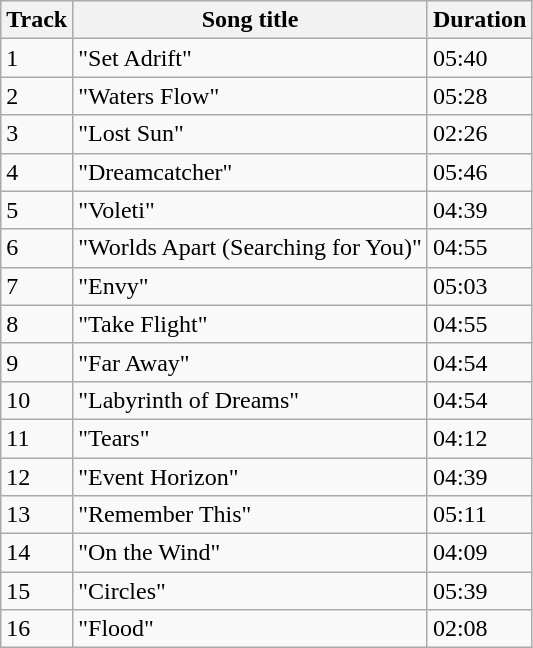<table class="wikitable">
<tr>
<th>Track</th>
<th>Song title</th>
<th>Duration</th>
</tr>
<tr>
<td>1</td>
<td>"Set Adrift"</td>
<td>05:40</td>
</tr>
<tr>
<td>2</td>
<td>"Waters Flow"</td>
<td>05:28</td>
</tr>
<tr>
<td>3</td>
<td>"Lost Sun"</td>
<td>02:26</td>
</tr>
<tr>
<td>4</td>
<td>"Dreamcatcher"</td>
<td>05:46</td>
</tr>
<tr>
<td>5</td>
<td>"Voleti"</td>
<td>04:39</td>
</tr>
<tr>
<td>6</td>
<td>"Worlds Apart (Searching for You)"</td>
<td>04:55</td>
</tr>
<tr>
<td>7</td>
<td>"Envy"</td>
<td>05:03</td>
</tr>
<tr>
<td>8</td>
<td>"Take Flight"</td>
<td>04:55</td>
</tr>
<tr>
<td>9</td>
<td>"Far Away"</td>
<td>04:54</td>
</tr>
<tr>
<td>10</td>
<td>"Labyrinth of Dreams"</td>
<td>04:54</td>
</tr>
<tr>
<td>11</td>
<td>"Tears"</td>
<td>04:12</td>
</tr>
<tr>
<td>12</td>
<td>"Event Horizon"</td>
<td>04:39</td>
</tr>
<tr>
<td>13</td>
<td>"Remember This"</td>
<td>05:11</td>
</tr>
<tr>
<td>14</td>
<td>"On the Wind"</td>
<td>04:09</td>
</tr>
<tr>
<td>15</td>
<td>"Circles"</td>
<td>05:39</td>
</tr>
<tr>
<td>16</td>
<td>"Flood"</td>
<td>02:08</td>
</tr>
</table>
